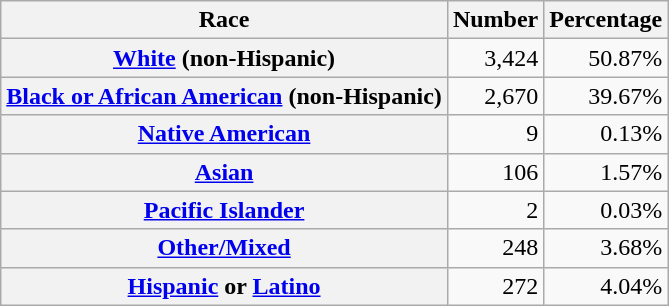<table class="wikitable" style="text-align:right">
<tr>
<th scope="col">Race</th>
<th scope="col">Number</th>
<th scope="col">Percentage</th>
</tr>
<tr>
<th scope="row"><a href='#'>White</a> (non-Hispanic)</th>
<td>3,424</td>
<td>50.87%</td>
</tr>
<tr>
<th scope="row"><a href='#'>Black or African American</a> (non-Hispanic)</th>
<td>2,670</td>
<td>39.67%</td>
</tr>
<tr>
<th scope="row"><a href='#'>Native American</a></th>
<td>9</td>
<td>0.13%</td>
</tr>
<tr>
<th scope="row"><a href='#'>Asian</a></th>
<td>106</td>
<td>1.57%</td>
</tr>
<tr>
<th scope="row"><a href='#'>Pacific Islander</a></th>
<td>2</td>
<td>0.03%</td>
</tr>
<tr>
<th scope="row"><a href='#'>Other/Mixed</a></th>
<td>248</td>
<td>3.68%</td>
</tr>
<tr>
<th scope="row"><a href='#'>Hispanic</a> or <a href='#'>Latino</a></th>
<td>272</td>
<td>4.04%</td>
</tr>
</table>
